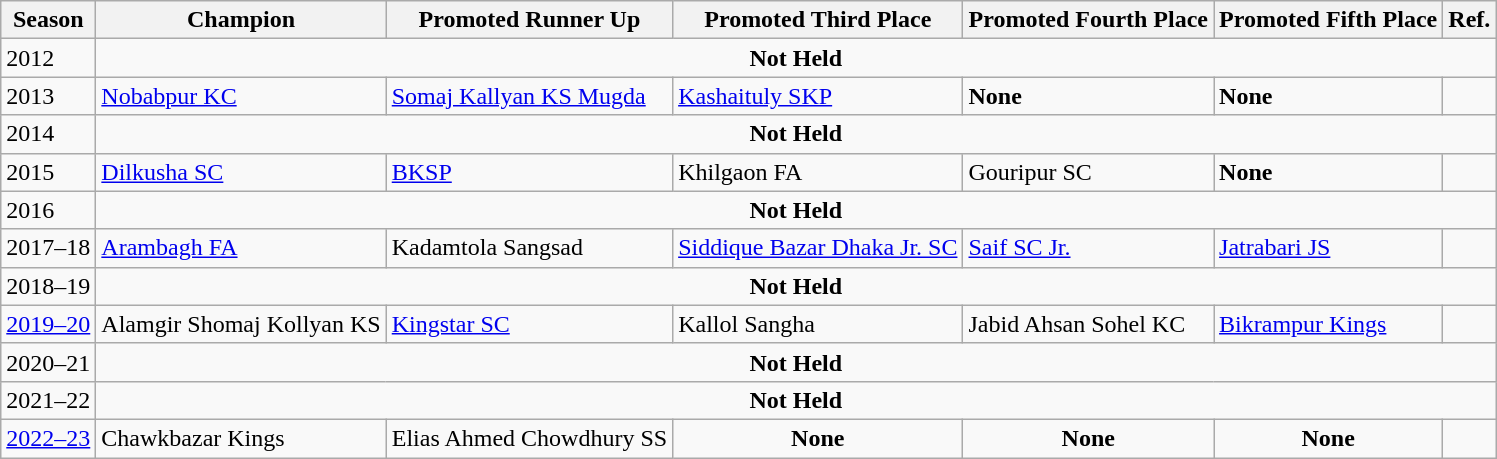<table class="wikitable">
<tr>
<th>Season</th>
<th>Champion</th>
<th>Promoted Runner Up</th>
<th>Promoted Third Place</th>
<th>Promoted Fourth Place</th>
<th>Promoted Fifth Place</th>
<th>Ref.</th>
</tr>
<tr>
<td>2012</td>
<td style="text-align:center" colspan=6><strong>Not Held</strong></td>
</tr>
<tr>
<td>2013</td>
<td><a href='#'>Nobabpur KC</a></td>
<td><a href='#'>Somaj Kallyan KS Mugda</a></td>
<td><a href='#'>Kashaituly SKP</a></td>
<td><strong>None</strong></td>
<td><strong>None</strong></td>
<td></td>
</tr>
<tr>
<td>2014</td>
<td style="text-align:center" colspan=6><strong>Not Held</strong></td>
</tr>
<tr>
<td>2015</td>
<td><a href='#'>Dilkusha SC</a></td>
<td><a href='#'>BKSP</a></td>
<td>Khilgaon FA</td>
<td>Gouripur SC</td>
<td><strong>None</strong></td>
<td></td>
</tr>
<tr>
<td>2016</td>
<td style="text-align:center" colspan=6><strong>Not Held</strong></td>
</tr>
<tr>
<td>2017–18</td>
<td><a href='#'>Arambagh FA</a></td>
<td>Kadamtola Sangsad</td>
<td><a href='#'>Siddique Bazar Dhaka Jr. SC</a></td>
<td><a href='#'>Saif SC Jr.</a></td>
<td><a href='#'>Jatrabari JS</a></td>
<td></td>
</tr>
<tr>
<td>2018–19</td>
<td style="text-align:center" colspan=6><strong>Not Held</strong></td>
</tr>
<tr>
<td><a href='#'>2019–20</a></td>
<td>Alamgir Shomaj Kollyan KS</td>
<td><a href='#'>Kingstar SC</a></td>
<td>Kallol Sangha</td>
<td>Jabid Ahsan Sohel KC</td>
<td><a href='#'>Bikrampur Kings</a></td>
<td></td>
</tr>
<tr>
<td>2020–21</td>
<td style="text-align:center" colspan=6><strong>Not Held</strong></td>
</tr>
<tr>
<td>2021–22</td>
<td style="text-align:center" colspan=6><strong>Not Held</strong></td>
</tr>
<tr>
<td><a href='#'>2022–23</a></td>
<td>Chawkbazar Kings</td>
<td>Elias Ahmed Chowdhury SS</td>
<td style="text-align:center"><strong>None</strong></td>
<td style="text-align:center"><strong>None</strong></td>
<td style="text-align:center"><strong>None</strong></td>
<td></td>
</tr>
</table>
